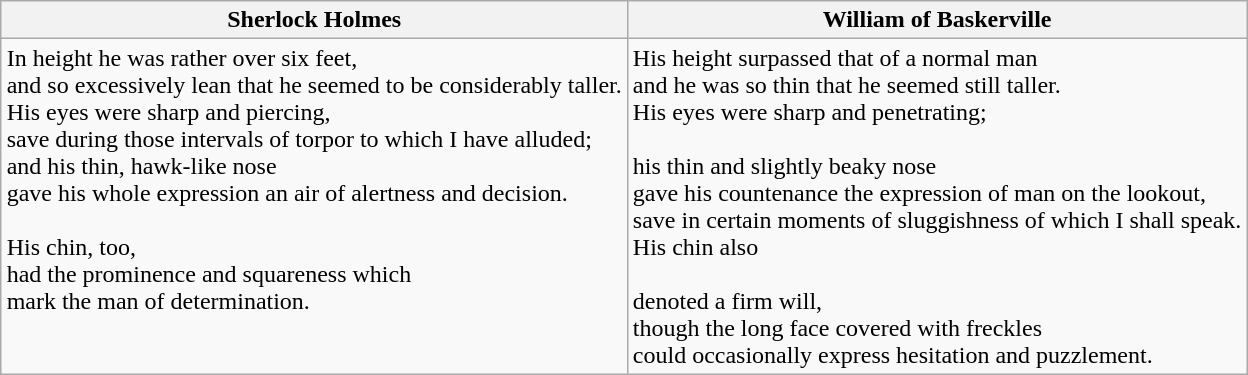<table class="wikitable" style="margin: 1em auto 1em auto;">
<tr valign="top">
<th>Sherlock Holmes</th>
<th>William of Baskerville</th>
</tr>
<tr valign="top">
<td>In height he was rather over six feet,<br>and so excessively lean that he seemed to be considerably taller.<br>His eyes were sharp and piercing,<br>save during those intervals of torpor to which I have alluded;<br>and his thin, hawk-like nose<br>gave his whole expression an air of alertness and decision.<br><br>His chin, too,<br>had the prominence and squareness which<br>mark the man of determination.</td>
<td>His height surpassed that of a normal man<br>and he was so thin that he seemed still taller.<br>His eyes were sharp and penetrating;<br><br>his thin and slightly beaky nose<br>gave his countenance the expression of man on the lookout,<br>save in certain moments of sluggishness of which I shall speak.<br>His chin also<br><br>denoted a firm will,<br>though the long face covered with freckles<br>could occasionally express hesitation and puzzlement.<br></td>
</tr>
</table>
